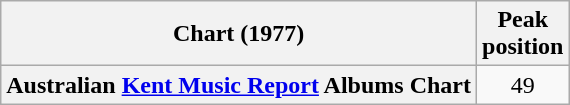<table class="wikitable plainrowheaders" style="text-align:center">
<tr>
<th>Chart (1977)</th>
<th>Peak<br>position</th>
</tr>
<tr>
<th scope="row">Australian <a href='#'>Kent Music Report</a> Albums Chart</th>
<td>49</td>
</tr>
</table>
